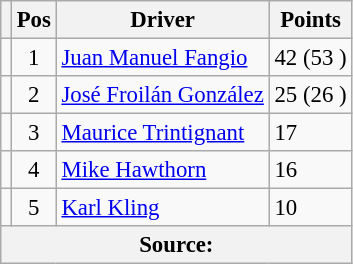<table class="wikitable" style="font-size: 95%;">
<tr>
<th></th>
<th>Pos</th>
<th>Driver</th>
<th>Points</th>
</tr>
<tr>
<td align="left"></td>
<td align="center">1</td>
<td> <a href='#'>Juan Manuel Fangio</a></td>
<td align="left">42 (53 )</td>
</tr>
<tr>
<td align="left"></td>
<td align="center">2</td>
<td> <a href='#'>José Froilán González</a></td>
<td align="left">25  (26 )</td>
</tr>
<tr>
<td align="left"></td>
<td align="center">3</td>
<td> <a href='#'>Maurice Trintignant</a></td>
<td align="left">17</td>
</tr>
<tr>
<td align="left"></td>
<td align="center">4</td>
<td> <a href='#'>Mike Hawthorn</a></td>
<td align="left">16 </td>
</tr>
<tr>
<td align="left"></td>
<td align="center">5</td>
<td> <a href='#'>Karl Kling</a></td>
<td align="left">10</td>
</tr>
<tr>
<th colspan=4>Source: </th>
</tr>
</table>
